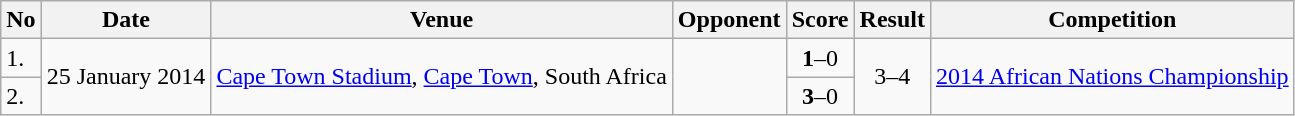<table class="wikitable" style="font-size:100%;">
<tr>
<th>No</th>
<th>Date</th>
<th>Venue</th>
<th>Opponent</th>
<th>Score</th>
<th>Result</th>
<th>Competition</th>
</tr>
<tr>
<td>1.</td>
<td rowspan="2">25 January 2014</td>
<td rowspan="2"><a href='#'>Cape Town Stadium</a>, <a href='#'>Cape Town</a>, South Africa</td>
<td rowspan="2"></td>
<td align=center><strong>1</strong>–0</td>
<td rowspan="2" style="text-align:center">3–4 </td>
<td rowspan="2"><a href='#'>2014 African Nations Championship</a></td>
</tr>
<tr>
<td>2.</td>
<td align=center><strong>3</strong>–0</td>
</tr>
</table>
